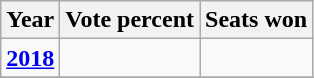<table class="wikitable">
<tr>
<th>Year</th>
<th>Vote percent</th>
<th>Seats won</th>
</tr>
<tr>
<td><a href='#'><strong>2018</strong></a></td>
<td></td>
<td></td>
</tr>
<tr>
</tr>
</table>
